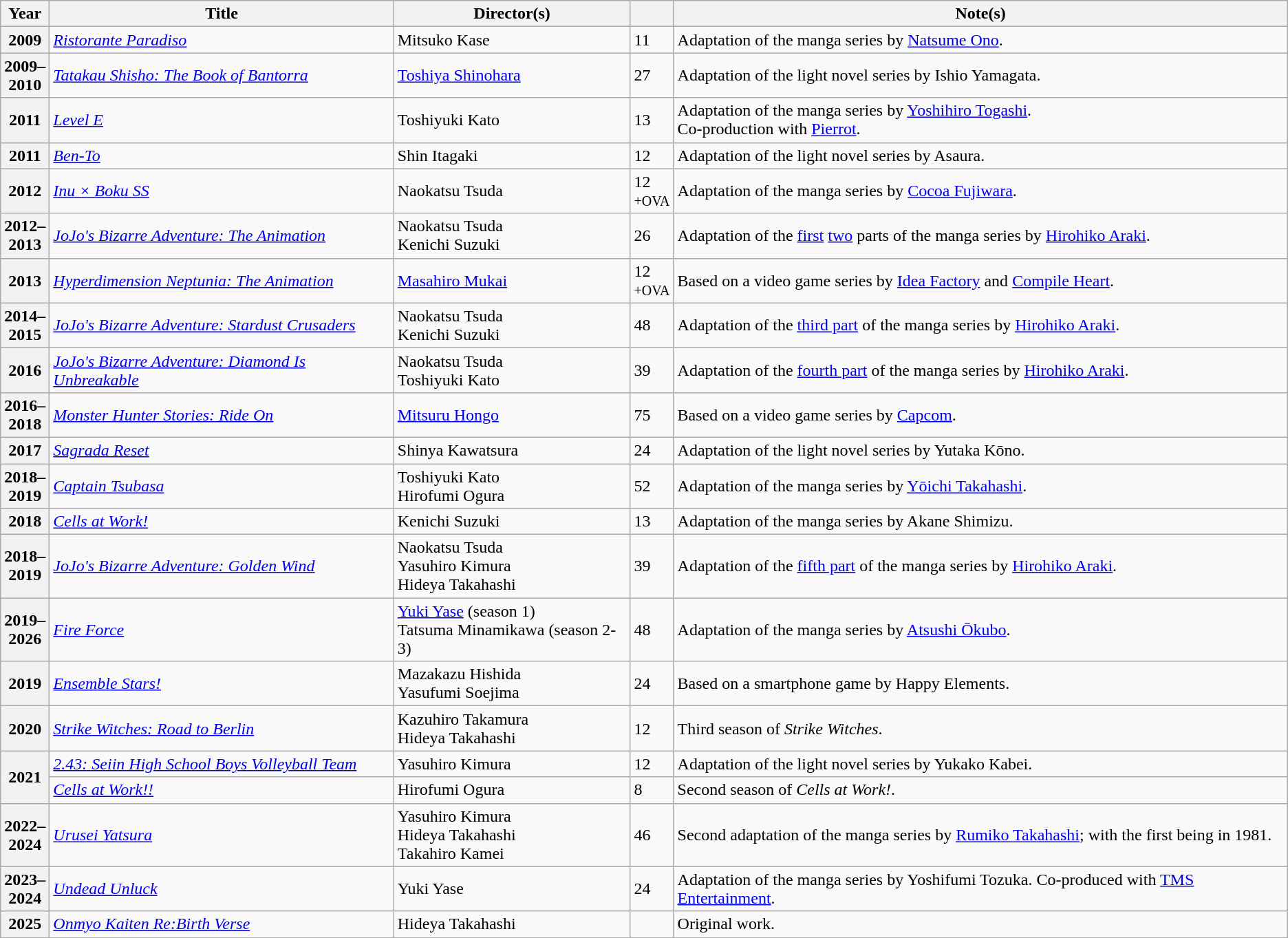<table class="wikitable sortable plainrowheaders">
<tr>
<th scope="col" class="unsortable" width=10>Year</th>
<th scope="col">Title</th>
<th scope="col">Director(s)</th>
<th scope="col"></th>
<th scope="col" class="unsortable">Note(s)</th>
</tr>
<tr>
<th scope="row">2009</th>
<td><em><a href='#'>Ristorante Paradiso</a></em></td>
<td>Mitsuko Kase</td>
<td>11</td>
<td align=left>Adaptation of the manga series by <a href='#'>Natsume Ono</a>.</td>
</tr>
<tr>
<th scope="row">2009–2010</th>
<td><em><a href='#'>Tatakau Shisho: The Book of Bantorra</a></em></td>
<td><a href='#'>Toshiya Shinohara</a></td>
<td>27</td>
<td align=left>Adaptation of the light novel series by Ishio Yamagata.</td>
</tr>
<tr>
<th scope="row">2011</th>
<td><em><a href='#'>Level E</a></em></td>
<td>Toshiyuki Kato</td>
<td>13</td>
<td align=left>Adaptation of the manga series by <a href='#'>Yoshihiro Togashi</a>.<br>Co-production with <a href='#'>Pierrot</a>.</td>
</tr>
<tr>
<th scope="row">2011</th>
<td><em><a href='#'>Ben-To</a></em></td>
<td>Shin Itagaki</td>
<td>12</td>
<td align=left>Adaptation of the light novel series by Asaura.</td>
</tr>
<tr>
<th scope="row">2012</th>
<td><em><a href='#'>Inu × Boku SS</a></em></td>
<td>Naokatsu Tsuda</td>
<td>12<br><small>+OVA</small></td>
<td align=left>Adaptation of the manga series by <a href='#'>Cocoa Fujiwara</a>.</td>
</tr>
<tr>
<th scope="row">2012–2013</th>
<td><em><a href='#'>JoJo's Bizarre Adventure: The Animation</a></em></td>
<td>Naokatsu Tsuda<br>Kenichi Suzuki</td>
<td>26</td>
<td align=left>Adaptation of the <a href='#'>first</a> <a href='#'>two</a> parts of the manga series by <a href='#'>Hirohiko Araki</a>.</td>
</tr>
<tr>
<th scope="row">2013</th>
<td><em><a href='#'>Hyperdimension Neptunia: The Animation</a></em></td>
<td><a href='#'>Masahiro Mukai</a></td>
<td>12<br><small>+OVA</small></td>
<td align=left>Based on a video game series by <a href='#'>Idea Factory</a> and <a href='#'>Compile Heart</a>.</td>
</tr>
<tr>
<th scope="row">2014–2015</th>
<td><em><a href='#'>JoJo's Bizarre Adventure: Stardust Crusaders</a></em></td>
<td>Naokatsu Tsuda<br>Kenichi Suzuki</td>
<td>48</td>
<td align=left>Adaptation of the <a href='#'>third part</a> of the manga series by <a href='#'>Hirohiko Araki</a>.</td>
</tr>
<tr>
<th scope="row">2016</th>
<td><em><a href='#'>JoJo's Bizarre Adventure: Diamond Is Unbreakable</a></em></td>
<td>Naokatsu Tsuda<br>Toshiyuki Kato</td>
<td>39</td>
<td align=left>Adaptation of the <a href='#'>fourth part</a> of the manga series by <a href='#'>Hirohiko Araki</a>.</td>
</tr>
<tr>
<th scope="row">2016–2018</th>
<td><em><a href='#'>Monster Hunter Stories: Ride On</a></em></td>
<td><a href='#'>Mitsuru Hongo</a></td>
<td>75</td>
<td align=left>Based on a video game series by <a href='#'>Capcom</a>.</td>
</tr>
<tr>
<th scope="row">2017</th>
<td><em><a href='#'>Sagrada Reset</a></em></td>
<td>Shinya Kawatsura</td>
<td>24</td>
<td align=left>Adaptation of the light novel series by Yutaka Kōno.</td>
</tr>
<tr>
<th scope="row">2018–2019</th>
<td><em><a href='#'>Captain Tsubasa</a></em></td>
<td>Toshiyuki Kato<br>Hirofumi Ogura</td>
<td>52</td>
<td align=left>Adaptation of the manga series by <a href='#'>Yōichi Takahashi</a>.</td>
</tr>
<tr>
<th scope="row">2018</th>
<td><em><a href='#'>Cells at Work!</a></em></td>
<td>Kenichi Suzuki</td>
<td>13</td>
<td align=left>Adaptation of the manga series by Akane Shimizu.</td>
</tr>
<tr>
<th scope="row">2018–2019</th>
<td><em><a href='#'>JoJo's Bizarre Adventure: Golden Wind</a></em></td>
<td>Naokatsu Tsuda<br>Yasuhiro Kimura<br>Hideya Takahashi</td>
<td>39</td>
<td align=left>Adaptation of the <a href='#'>fifth part</a> of the manga series by <a href='#'>Hirohiko Araki</a>.</td>
</tr>
<tr>
<th scope="row">2019–2026</th>
<td><em><a href='#'>Fire Force</a></em></td>
<td><a href='#'>Yuki Yase</a> (season 1)<br>Tatsuma Minamikawa (season 2-3)</td>
<td>48</td>
<td align=left>Adaptation of the manga series by <a href='#'>Atsushi Ōkubo</a>.</td>
</tr>
<tr>
<th scope="row">2019</th>
<td><em><a href='#'>Ensemble Stars!</a></em></td>
<td>Mazakazu Hishida<br>Yasufumi Soejima</td>
<td>24</td>
<td align=left>Based on a smartphone game by Happy Elements.</td>
</tr>
<tr>
<th scope="row">2020</th>
<td><em><a href='#'>Strike Witches: Road to Berlin</a></em></td>
<td>Kazuhiro Takamura<br>Hideya Takahashi</td>
<td>12</td>
<td align=left>Third season of <em>Strike Witches</em>.</td>
</tr>
<tr>
<th scope="row" rowspan="2">2021</th>
<td><em><a href='#'>2.43: Seiin High School Boys Volleyball Team</a></em></td>
<td>Yasuhiro Kimura</td>
<td>12</td>
<td align=left>Adaptation of the light novel series by Yukako Kabei.</td>
</tr>
<tr>
<td><em><a href='#'>Cells at Work!!</a></em></td>
<td>Hirofumi Ogura</td>
<td>8</td>
<td align=left>Second season of <em>Cells at Work!</em>.</td>
</tr>
<tr>
<th scope="row">2022–2024</th>
<td><em><a href='#'>Urusei Yatsura</a></em></td>
<td>Yasuhiro Kimura<br>Hideya Takahashi<br>Takahiro Kamei</td>
<td>46</td>
<td align=left>Second adaptation of the manga series by <a href='#'>Rumiko Takahashi</a>; with the first being in 1981.</td>
</tr>
<tr>
<th scope="row">2023–2024</th>
<td><em><a href='#'>Undead Unluck</a></em></td>
<td>Yuki Yase</td>
<td>24</td>
<td align=left>Adaptation of the manga series by Yoshifumi Tozuka. Co-produced with <a href='#'>TMS Entertainment</a>.</td>
</tr>
<tr>
<th scope="row">2025</th>
<td><em><a href='#'>Onmyo Kaiten Re:Birth Verse</a></em></td>
<td>Hideya Takahashi</td>
<td></td>
<td align=left>Original work.</td>
</tr>
<tr>
</tr>
</table>
